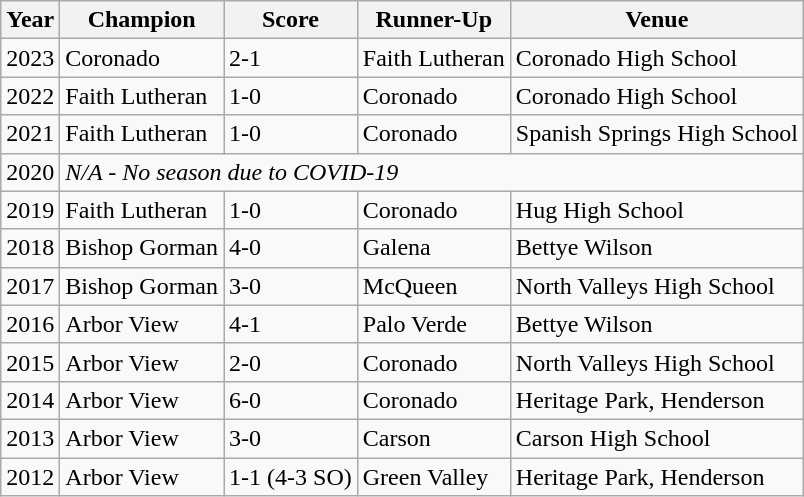<table class="wikitable">
<tr>
<th>Year</th>
<th>Champion</th>
<th>Score</th>
<th>Runner-Up</th>
<th>Venue</th>
</tr>
<tr>
<td>2023</td>
<td>Coronado</td>
<td>2-1</td>
<td>Faith Lutheran</td>
<td>Coronado High School</td>
</tr>
<tr>
<td>2022</td>
<td>Faith Lutheran</td>
<td>1-0</td>
<td>Coronado</td>
<td>Coronado High School</td>
</tr>
<tr>
<td>2021</td>
<td>Faith Lutheran</td>
<td>1-0</td>
<td>Coronado</td>
<td>Spanish Springs High School</td>
</tr>
<tr>
<td>2020</td>
<td colspan="4"><em>N/A - No season due to COVID-19</em></td>
</tr>
<tr>
<td>2019</td>
<td>Faith Lutheran</td>
<td>1-0</td>
<td>Coronado</td>
<td>Hug High School</td>
</tr>
<tr>
<td>2018</td>
<td>Bishop Gorman</td>
<td>4-0</td>
<td>Galena</td>
<td>Bettye Wilson</td>
</tr>
<tr>
<td>2017</td>
<td>Bishop Gorman</td>
<td>3-0</td>
<td>McQueen</td>
<td>North Valleys High School</td>
</tr>
<tr>
<td>2016</td>
<td>Arbor View</td>
<td>4-1</td>
<td>Palo Verde</td>
<td>Bettye Wilson</td>
</tr>
<tr>
<td>2015</td>
<td>Arbor View</td>
<td>2-0</td>
<td>Coronado</td>
<td>North Valleys High School</td>
</tr>
<tr>
<td>2014</td>
<td>Arbor View</td>
<td>6-0</td>
<td>Coronado</td>
<td>Heritage Park, Henderson</td>
</tr>
<tr>
<td>2013</td>
<td>Arbor View</td>
<td>3-0</td>
<td>Carson</td>
<td>Carson High School</td>
</tr>
<tr>
<td>2012</td>
<td>Arbor View</td>
<td>1-1 (4-3 SO)</td>
<td>Green Valley</td>
<td>Heritage Park, Henderson</td>
</tr>
</table>
